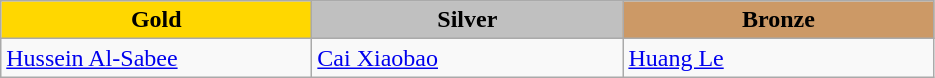<table class="wikitable" style="text-align:left">
<tr align="center">
<td width=200 bgcolor=gold><strong>Gold</strong></td>
<td width=200 bgcolor=silver><strong>Silver</strong></td>
<td width=200 bgcolor=CC9966><strong>Bronze</strong></td>
</tr>
<tr>
<td><a href='#'>Hussein Al-Sabee</a><br><em></em></td>
<td><a href='#'>Cai Xiaobao</a><br><em></em></td>
<td><a href='#'>Huang Le</a><br><em></em></td>
</tr>
</table>
